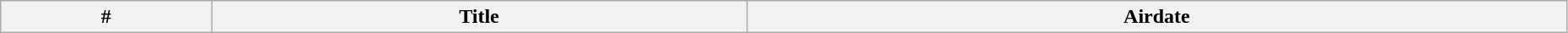<table class="wikitable plainrowheaders" style="width:98%;">
<tr>
<th>#</th>
<th>Title</th>
<th>Airdate<br>


</th>
</tr>
</table>
